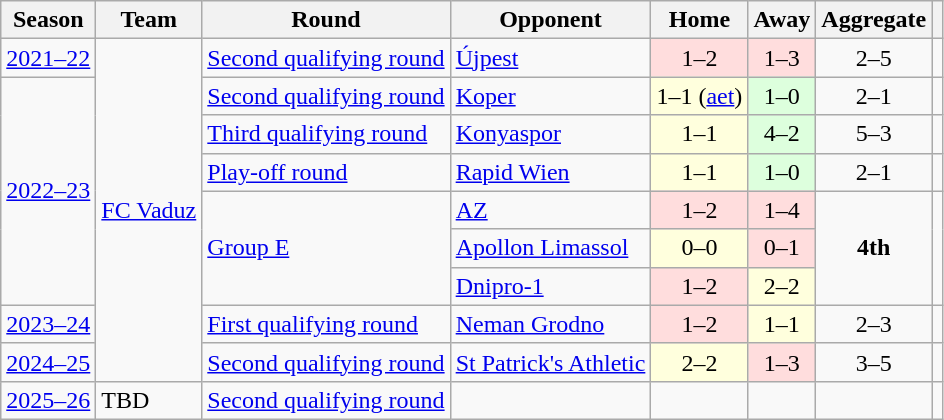<table class="wikitable">
<tr>
<th>Season</th>
<th>Team</th>
<th>Round</th>
<th>Opponent</th>
<th>Home</th>
<th>Away</th>
<th>Aggregate</th>
<th></th>
</tr>
<tr>
<td><a href='#'>2021–22</a></td>
<td rowspan="9"><a href='#'>FC Vaduz</a></td>
<td><a href='#'>Second qualifying round</a></td>
<td> <a href='#'>Újpest</a></td>
<td bgcolor="#ffdddd" style="text-align:center;">1–2</td>
<td bgcolor="#ffdddd" style="text-align:center;">1–3</td>
<td style="text-align:center;">2–5</td>
<td></td>
</tr>
<tr>
<td rowspan="6"><a href='#'>2022–23</a></td>
<td><a href='#'>Second qualifying round</a></td>
<td> <a href='#'>Koper</a></td>
<td bgcolor="#ffffdd" style="text-align:center;">1–1 (<a href='#'>aet</a>)</td>
<td bgcolor="#ddffdd" style="text-align:center;">1–0</td>
<td style="text-align:center;">2–1</td>
<td></td>
</tr>
<tr>
<td><a href='#'>Third qualifying round</a></td>
<td> <a href='#'>Konyaspor</a></td>
<td bgcolor="#ffffdd" style="text-align:center;">1–1</td>
<td bgcolor="#ddffdd" style="text-align:center;">4–2</td>
<td style="text-align:center;">5–3</td>
<td></td>
</tr>
<tr>
<td><a href='#'>Play-off round</a></td>
<td> <a href='#'>Rapid Wien</a></td>
<td bgcolor="#ffffdd" style="text-align:center;">1–1</td>
<td bgcolor="#ddffdd" style="text-align:center;">1–0</td>
<td style="text-align:center;">2–1</td>
<td></td>
</tr>
<tr>
<td rowspan="3"><a href='#'>Group E</a></td>
<td> <a href='#'>AZ</a></td>
<td bgcolor="#ffdddd" style="text-align:center;">1–2</td>
<td bgcolor="#ffdddd" style="text-align:center;">1–4</td>
<td rowspan="3" style="text-align:center;"><strong>4th</strong></td>
<td rowspan="3" style="text-align:center;"></td>
</tr>
<tr>
<td> <a href='#'>Apollon Limassol</a></td>
<td bgcolor="#ffffdd" style="text-align:center;">0–0</td>
<td bgcolor="#ffdddd" style="text-align:center;">0–1</td>
</tr>
<tr>
<td> <a href='#'>Dnipro-1</a></td>
<td bgcolor="#ffdddd" style="text-align:center;">1–2</td>
<td bgcolor="#ffffdd" style="text-align:center;">2–2</td>
</tr>
<tr>
<td><a href='#'>2023–24</a></td>
<td><a href='#'>First qualifying round</a></td>
<td> <a href='#'>Neman Grodno</a></td>
<td bgcolor="#ffdddd" style="text-align:center;">1–2</td>
<td bgcolor="#ffffdd" style="text-align:center;">1–1</td>
<td style="text-align:center;">2–3</td>
<td></td>
</tr>
<tr>
<td><a href='#'>2024–25</a></td>
<td><a href='#'>Second qualifying round</a></td>
<td> <a href='#'>St Patrick's Athletic</a></td>
<td bgcolor="#ffffdd" style="text-align:center;">2–2</td>
<td bgcolor="#ffdddd" style="text-align:center;">1–3</td>
<td style="text-align:center;">3–5</td>
<td></td>
</tr>
<tr>
<td><a href='#'>2025–26</a></td>
<td>TBD</td>
<td><a href='#'>Second qualifying round</a></td>
<td></td>
<td style="text-align:center;"></td>
<td style="text-align:center;"></td>
<td style="text-align:center;"></td>
<td></td>
</tr>
</table>
